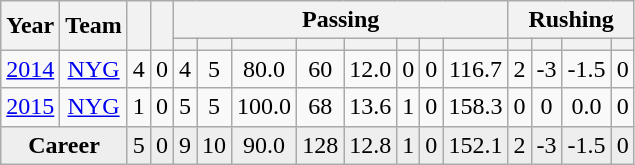<table class="wikitable sortable" style="text-align:center">
<tr>
<th rowspan=2>Year</th>
<th rowspan=2>Team</th>
<th rowspan=2></th>
<th rowspan=2></th>
<th colspan=8>Passing</th>
<th colspan=4>Rushing</th>
</tr>
<tr>
<th></th>
<th></th>
<th></th>
<th></th>
<th></th>
<th></th>
<th></th>
<th></th>
<th></th>
<th></th>
<th></th>
<th></th>
</tr>
<tr>
<td><a href='#'>2014</a></td>
<td><a href='#'>NYG</a></td>
<td>4</td>
<td>0</td>
<td>4</td>
<td>5</td>
<td>80.0</td>
<td>60</td>
<td>12.0</td>
<td>0</td>
<td>0</td>
<td>116.7</td>
<td>2</td>
<td>-3</td>
<td>-1.5</td>
<td>0</td>
</tr>
<tr>
<td><a href='#'>2015</a></td>
<td><a href='#'>NYG</a></td>
<td>1</td>
<td>0</td>
<td>5</td>
<td>5</td>
<td>100.0</td>
<td>68</td>
<td>13.6</td>
<td>1</td>
<td>0</td>
<td>158.3</td>
<td>0</td>
<td>0</td>
<td>0.0</td>
<td>0</td>
</tr>
<tr class="sortbottom" style="background:#eee;">
<td colspan=2><strong>Career</strong></td>
<td>5</td>
<td>0</td>
<td>9</td>
<td>10</td>
<td>90.0</td>
<td>128</td>
<td>12.8</td>
<td>1</td>
<td>0</td>
<td>152.1</td>
<td>2</td>
<td>-3</td>
<td>-1.5</td>
<td>0</td>
</tr>
</table>
